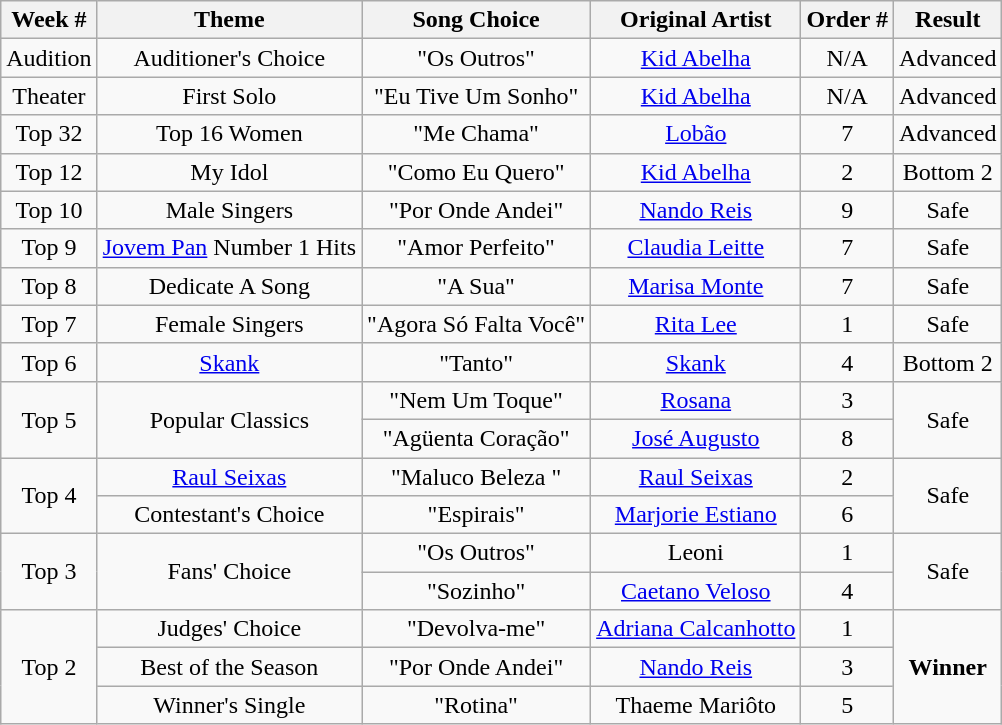<table class="wikitable" style="text-align: center;">
<tr>
<th>Week #</th>
<th>Theme</th>
<th>Song Choice</th>
<th>Original Artist</th>
<th>Order #</th>
<th>Result</th>
</tr>
<tr>
<td>Audition</td>
<td>Auditioner's Choice</td>
<td>"Os Outros"</td>
<td><a href='#'>Kid Abelha</a></td>
<td>N/A</td>
<td>Advanced</td>
</tr>
<tr>
<td>Theater</td>
<td>First Solo</td>
<td>"Eu Tive Um Sonho"</td>
<td><a href='#'>Kid Abelha</a></td>
<td>N/A</td>
<td>Advanced</td>
</tr>
<tr>
<td>Top 32</td>
<td>Top 16 Women</td>
<td>"Me Chama"</td>
<td><a href='#'>Lobão</a></td>
<td>7</td>
<td>Advanced</td>
</tr>
<tr>
<td>Top 12</td>
<td>My Idol</td>
<td>"Como Eu Quero"</td>
<td><a href='#'>Kid Abelha</a></td>
<td>2</td>
<td>Bottom 2</td>
</tr>
<tr>
<td>Top 10</td>
<td>Male Singers</td>
<td>"Por Onde Andei"</td>
<td><a href='#'>Nando Reis</a></td>
<td>9</td>
<td>Safe</td>
</tr>
<tr>
<td>Top 9</td>
<td><a href='#'>Jovem Pan</a> Number 1 Hits</td>
<td>"Amor Perfeito"</td>
<td><a href='#'>Claudia Leitte</a></td>
<td>7</td>
<td>Safe</td>
</tr>
<tr>
<td>Top 8</td>
<td>Dedicate A Song</td>
<td>"A Sua"</td>
<td><a href='#'>Marisa Monte</a></td>
<td>7</td>
<td>Safe</td>
</tr>
<tr>
<td>Top 7</td>
<td>Female Singers</td>
<td>"Agora Só Falta Você"</td>
<td><a href='#'>Rita Lee</a></td>
<td>1</td>
<td>Safe</td>
</tr>
<tr>
<td>Top 6</td>
<td><a href='#'>Skank</a></td>
<td>"Tanto"</td>
<td><a href='#'>Skank</a></td>
<td>4</td>
<td>Bottom 2</td>
</tr>
<tr>
<td rowspan=2>Top 5</td>
<td rowspan=2>Popular Classics</td>
<td>"Nem Um Toque"</td>
<td><a href='#'>Rosana</a></td>
<td>3</td>
<td rowspan=2>Safe</td>
</tr>
<tr>
<td>"Agüenta Coração"</td>
<td><a href='#'>José Augusto</a></td>
<td>8</td>
</tr>
<tr>
<td rowspan=2>Top 4</td>
<td><a href='#'>Raul Seixas</a></td>
<td>"Maluco Beleza "</td>
<td><a href='#'>Raul Seixas</a></td>
<td>2</td>
<td rowspan=2>Safe</td>
</tr>
<tr>
<td>Contestant's Choice</td>
<td>"Espirais"</td>
<td><a href='#'>Marjorie Estiano</a></td>
<td>6</td>
</tr>
<tr>
<td rowspan=2>Top 3</td>
<td rowspan=2>Fans' Choice</td>
<td>"Os Outros"</td>
<td>Leoni</td>
<td>1</td>
<td rowspan=2>Safe</td>
</tr>
<tr>
<td>"Sozinho"</td>
<td><a href='#'>Caetano Veloso</a></td>
<td>4</td>
</tr>
<tr>
<td rowspan=3>Top 2</td>
<td>Judges' Choice</td>
<td>"Devolva-me"</td>
<td><a href='#'>Adriana Calcanhotto</a></td>
<td>1</td>
<td rowspan=3><strong>Winner</strong></td>
</tr>
<tr>
<td>Best of the Season</td>
<td>"Por Onde Andei"</td>
<td><a href='#'>Nando Reis</a></td>
<td>3</td>
</tr>
<tr>
<td>Winner's Single</td>
<td>"Rotina"</td>
<td>Thaeme Mariôto</td>
<td>5</td>
</tr>
</table>
